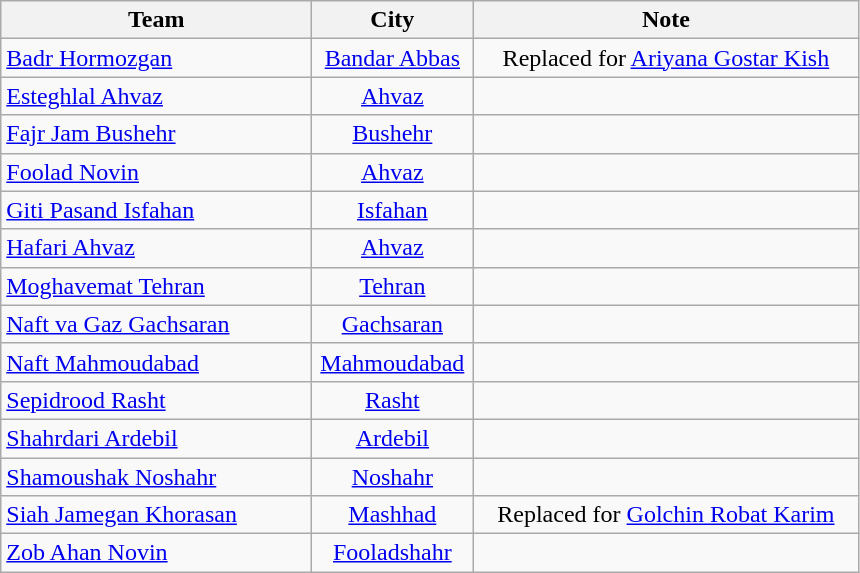<table class="wikitable" style="text-align: Center;">
<tr>
<th width=200>Team</th>
<th width=100>City</th>
<th width=250>Note</th>
</tr>
<tr>
<td align="left"><a href='#'>Badr Hormozgan</a></td>
<td><a href='#'>Bandar Abbas</a></td>
<td>Replaced for <a href='#'>Ariyana Gostar Kish</a></td>
</tr>
<tr>
<td align="left"><a href='#'>Esteghlal Ahvaz</a></td>
<td><a href='#'>Ahvaz</a></td>
<td></td>
</tr>
<tr>
<td align="left"><a href='#'>Fajr Jam Bushehr</a></td>
<td><a href='#'>Bushehr</a></td>
<td></td>
</tr>
<tr>
<td align="left"><a href='#'>Foolad Novin</a></td>
<td><a href='#'>Ahvaz</a></td>
<td></td>
</tr>
<tr>
<td align="left"><a href='#'>Giti Pasand Isfahan</a></td>
<td><a href='#'>Isfahan</a></td>
<td></td>
</tr>
<tr>
<td align="left"><a href='#'>Hafari Ahvaz</a></td>
<td><a href='#'>Ahvaz</a></td>
<td></td>
</tr>
<tr>
<td align="left"><a href='#'>Moghavemat Tehran</a></td>
<td><a href='#'>Tehran</a></td>
<td></td>
</tr>
<tr>
<td align="left"><a href='#'>Naft va Gaz Gachsaran</a></td>
<td><a href='#'>Gachsaran</a></td>
<td></td>
</tr>
<tr>
<td align="left"><a href='#'>Naft Mahmoudabad</a></td>
<td><a href='#'>Mahmoudabad</a></td>
<td></td>
</tr>
<tr>
<td align="left"><a href='#'>Sepidrood Rasht</a></td>
<td><a href='#'>Rasht</a></td>
<td></td>
</tr>
<tr>
<td align="left"><a href='#'>Shahrdari Ardebil</a></td>
<td><a href='#'>Ardebil</a></td>
<td></td>
</tr>
<tr>
<td align="left"><a href='#'>Shamoushak Noshahr</a></td>
<td><a href='#'>Noshahr</a></td>
<td></td>
</tr>
<tr>
<td align="left"><a href='#'>Siah Jamegan Khorasan</a></td>
<td><a href='#'>Mashhad</a></td>
<td>Replaced for <a href='#'>Golchin Robat Karim</a></td>
</tr>
<tr>
<td align="left"><a href='#'>Zob Ahan Novin</a></td>
<td><a href='#'>Fooladshahr</a></td>
<td></td>
</tr>
</table>
